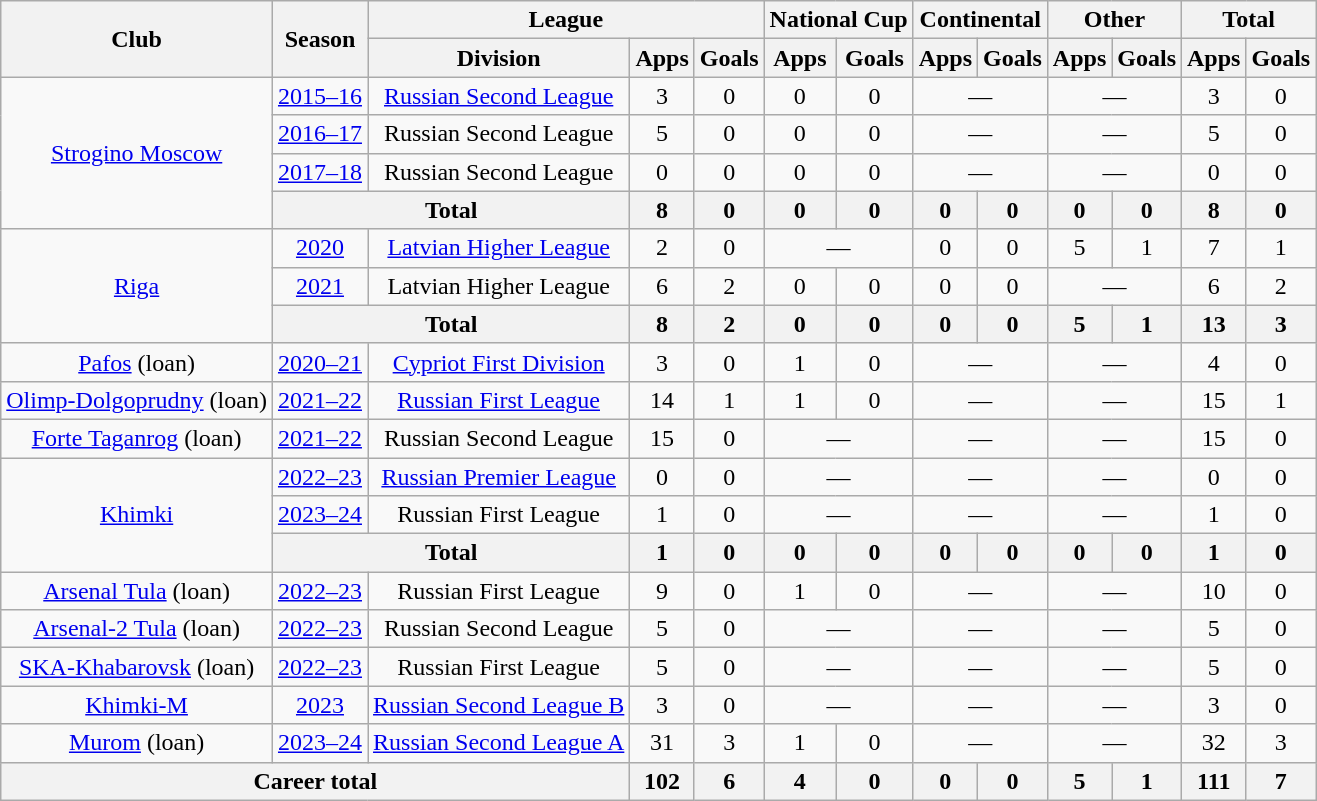<table class="wikitable" style="text-align:center">
<tr>
<th rowspan="2">Club</th>
<th rowspan="2">Season</th>
<th colspan="3">League</th>
<th colspan="2">National Cup</th>
<th colspan="2">Continental</th>
<th colspan="2">Other</th>
<th colspan="2">Total</th>
</tr>
<tr>
<th>Division</th>
<th>Apps</th>
<th>Goals</th>
<th>Apps</th>
<th>Goals</th>
<th>Apps</th>
<th>Goals</th>
<th>Apps</th>
<th>Goals</th>
<th>Apps</th>
<th>Goals</th>
</tr>
<tr>
<td rowspan="4"><a href='#'>Strogino Moscow</a></td>
<td><a href='#'>2015–16</a></td>
<td><a href='#'>Russian Second League</a></td>
<td>3</td>
<td>0</td>
<td>0</td>
<td>0</td>
<td colspan="2">—</td>
<td colspan="2">—</td>
<td>3</td>
<td>0</td>
</tr>
<tr>
<td><a href='#'>2016–17</a></td>
<td>Russian Second League</td>
<td>5</td>
<td>0</td>
<td>0</td>
<td>0</td>
<td colspan="2">—</td>
<td colspan="2">—</td>
<td>5</td>
<td>0</td>
</tr>
<tr>
<td><a href='#'>2017–18</a></td>
<td>Russian Second League</td>
<td>0</td>
<td>0</td>
<td>0</td>
<td>0</td>
<td colspan="2">—</td>
<td colspan="2">—</td>
<td>0</td>
<td>0</td>
</tr>
<tr>
<th colspan="2">Total</th>
<th>8</th>
<th>0</th>
<th>0</th>
<th>0</th>
<th>0</th>
<th>0</th>
<th>0</th>
<th>0</th>
<th>8</th>
<th>0</th>
</tr>
<tr>
<td rowspan="3"><a href='#'>Riga</a></td>
<td><a href='#'>2020</a></td>
<td><a href='#'>Latvian Higher League</a></td>
<td>2</td>
<td>0</td>
<td colspan="2">—</td>
<td>0</td>
<td>0</td>
<td>5</td>
<td>1</td>
<td>7</td>
<td>1</td>
</tr>
<tr>
<td><a href='#'>2021</a></td>
<td>Latvian Higher League</td>
<td>6</td>
<td>2</td>
<td>0</td>
<td>0</td>
<td>0</td>
<td>0</td>
<td colspan="2">—</td>
<td>6</td>
<td>2</td>
</tr>
<tr>
<th colspan="2">Total</th>
<th>8</th>
<th>2</th>
<th>0</th>
<th>0</th>
<th>0</th>
<th>0</th>
<th>5</th>
<th>1</th>
<th>13</th>
<th>3</th>
</tr>
<tr>
<td><a href='#'>Pafos</a> (loan)</td>
<td><a href='#'>2020–21</a></td>
<td><a href='#'>Cypriot First Division</a></td>
<td>3</td>
<td>0</td>
<td>1</td>
<td>0</td>
<td colspan="2">—</td>
<td colspan="2">—</td>
<td>4</td>
<td>0</td>
</tr>
<tr>
<td><a href='#'>Olimp-Dolgoprudny</a> (loan)</td>
<td><a href='#'>2021–22</a></td>
<td><a href='#'>Russian First League</a></td>
<td>14</td>
<td>1</td>
<td>1</td>
<td>0</td>
<td colspan="2">—</td>
<td colspan="2">—</td>
<td>15</td>
<td>1</td>
</tr>
<tr>
<td><a href='#'>Forte Taganrog</a> (loan)</td>
<td><a href='#'>2021–22</a></td>
<td>Russian Second League</td>
<td>15</td>
<td>0</td>
<td colspan="2">—</td>
<td colspan="2">—</td>
<td colspan="2">—</td>
<td>15</td>
<td>0</td>
</tr>
<tr>
<td rowspan="3"><a href='#'>Khimki</a></td>
<td><a href='#'>2022–23</a></td>
<td><a href='#'>Russian Premier League</a></td>
<td>0</td>
<td>0</td>
<td colspan="2">—</td>
<td colspan="2">—</td>
<td colspan="2">—</td>
<td>0</td>
<td>0</td>
</tr>
<tr>
<td><a href='#'>2023–24</a></td>
<td>Russian First League</td>
<td>1</td>
<td>0</td>
<td colspan="2">—</td>
<td colspan="2">—</td>
<td colspan="2">—</td>
<td>1</td>
<td>0</td>
</tr>
<tr>
<th colspan="2">Total</th>
<th>1</th>
<th>0</th>
<th>0</th>
<th>0</th>
<th>0</th>
<th>0</th>
<th>0</th>
<th>0</th>
<th>1</th>
<th>0</th>
</tr>
<tr>
<td><a href='#'>Arsenal Tula</a> (loan)</td>
<td><a href='#'>2022–23</a></td>
<td>Russian First League</td>
<td>9</td>
<td>0</td>
<td>1</td>
<td>0</td>
<td colspan="2">—</td>
<td colspan="2">—</td>
<td>10</td>
<td>0</td>
</tr>
<tr>
<td><a href='#'>Arsenal-2 Tula</a> (loan)</td>
<td><a href='#'>2022–23</a></td>
<td>Russian Second League</td>
<td>5</td>
<td>0</td>
<td colspan="2">—</td>
<td colspan="2">—</td>
<td colspan="2">—</td>
<td>5</td>
<td>0</td>
</tr>
<tr>
<td><a href='#'>SKA-Khabarovsk</a> (loan)</td>
<td><a href='#'>2022–23</a></td>
<td>Russian First League</td>
<td>5</td>
<td>0</td>
<td colspan="2">—</td>
<td colspan="2">—</td>
<td colspan="2">—</td>
<td>5</td>
<td>0</td>
</tr>
<tr>
<td><a href='#'>Khimki-M</a></td>
<td><a href='#'>2023</a></td>
<td><a href='#'>Russian Second League B</a></td>
<td>3</td>
<td>0</td>
<td colspan="2">—</td>
<td colspan="2">—</td>
<td colspan="2">—</td>
<td>3</td>
<td>0</td>
</tr>
<tr>
<td><a href='#'>Murom</a> (loan)</td>
<td><a href='#'>2023–24</a></td>
<td><a href='#'>Russian Second League A</a></td>
<td>31</td>
<td>3</td>
<td>1</td>
<td>0</td>
<td colspan="2">—</td>
<td colspan="2">—</td>
<td>32</td>
<td>3</td>
</tr>
<tr>
<th colspan="3">Career total</th>
<th>102</th>
<th>6</th>
<th>4</th>
<th>0</th>
<th>0</th>
<th>0</th>
<th>5</th>
<th>1</th>
<th>111</th>
<th>7</th>
</tr>
</table>
